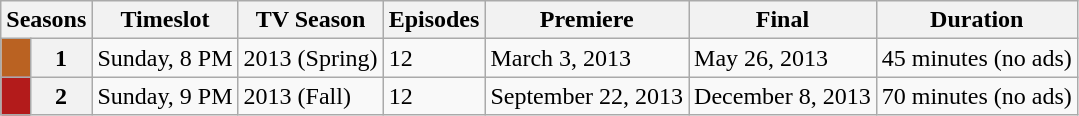<table class="wikitable">
<tr>
<th colspan="2">Seasons</th>
<th>Timeslot</th>
<th>TV Season</th>
<th>Episodes</th>
<th>Premiere</th>
<th>Final</th>
<th>Duration</th>
</tr>
<tr>
<td bgcolor="#BA6222" height="10px"></td>
<th>1</th>
<td>Sunday, 8 PM</td>
<td>2013 (Spring)</td>
<td>12</td>
<td>March 3, 2013</td>
<td>May 26, 2013</td>
<td>45 minutes (no ads)</td>
</tr>
<tr>
<td bgcolor="#B31B1B" height="10px"></td>
<th>2</th>
<td>Sunday, 9 PM</td>
<td>2013 (Fall)</td>
<td>12</td>
<td>September 22, 2013</td>
<td>December 8, 2013</td>
<td>70 minutes (no ads)</td>
</tr>
</table>
